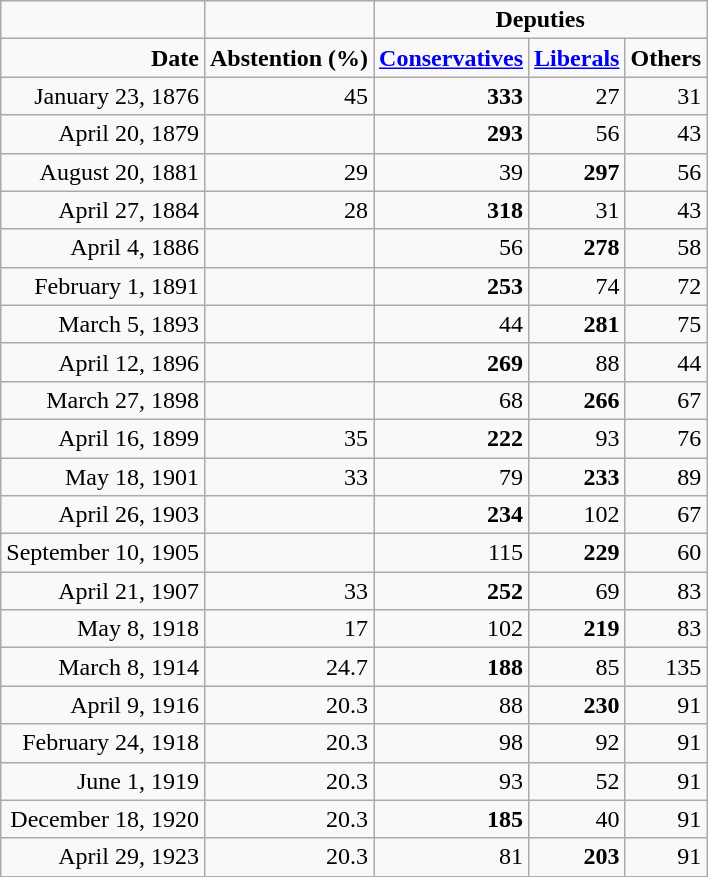<table class="wikitable" style="text-align: right;">
<tr>
<td align="right"></td>
<td></td>
<td colspan="3" align="center"><strong>Deputies</strong></td>
</tr>
<tr>
<td align="right"><strong>Date</strong></td>
<td><strong>Abstention (%)</strong></td>
<td><strong><a href='#'>Conservatives</a></strong></td>
<td><strong><a href='#'>Liberals</a></strong></td>
<td><strong>Others</strong></td>
</tr>
<tr>
<td align="right">January 23, 1876</td>
<td>45</td>
<td><strong>333</strong></td>
<td>27</td>
<td>31</td>
</tr>
<tr>
<td align="right">April 20, 1879</td>
<td></td>
<td><strong>293</strong></td>
<td>56</td>
<td>43</td>
</tr>
<tr>
<td align="right">August 20, 1881</td>
<td>29</td>
<td>39</td>
<td><strong>297</strong></td>
<td>56</td>
</tr>
<tr>
<td align="right">April 27, 1884</td>
<td>28</td>
<td><strong>318</strong></td>
<td>31</td>
<td>43</td>
</tr>
<tr>
<td align="right">April 4, 1886</td>
<td></td>
<td>56</td>
<td><strong>278</strong></td>
<td>58</td>
</tr>
<tr>
<td align="right">February 1, 1891</td>
<td></td>
<td><strong>253</strong></td>
<td>74</td>
<td>72</td>
</tr>
<tr>
<td align="right">March 5, 1893</td>
<td></td>
<td>44</td>
<td><strong>281</strong></td>
<td>75</td>
</tr>
<tr>
<td align="right">April 12, 1896</td>
<td></td>
<td><strong>269</strong></td>
<td>88</td>
<td>44</td>
</tr>
<tr>
<td align="right">March 27, 1898</td>
<td></td>
<td>68</td>
<td><strong>266</strong></td>
<td>67</td>
</tr>
<tr>
<td align="right">April 16, 1899</td>
<td>35</td>
<td><strong>222</strong></td>
<td>93</td>
<td>76</td>
</tr>
<tr>
<td align="right">May 18, 1901</td>
<td>33</td>
<td>79</td>
<td><strong>233</strong></td>
<td>89</td>
</tr>
<tr>
<td align="right">April 26, 1903</td>
<td></td>
<td><strong>234</strong></td>
<td>102</td>
<td>67</td>
</tr>
<tr>
<td align="right">September 10, 1905</td>
<td></td>
<td>115</td>
<td><strong>229</strong></td>
<td>60</td>
</tr>
<tr>
<td align="right">April 21, 1907</td>
<td>33</td>
<td><strong>252</strong></td>
<td>69</td>
<td>83</td>
</tr>
<tr>
<td align="right">May 8, 1918</td>
<td>17</td>
<td>102</td>
<td><strong>219</strong></td>
<td>83</td>
</tr>
<tr>
<td align="right">March 8, 1914</td>
<td>24.7</td>
<td><strong>188</strong></td>
<td>85</td>
<td>135</td>
</tr>
<tr>
<td align="right">April 9, 1916</td>
<td>20.3</td>
<td>88</td>
<td><strong>230</strong></td>
<td>91</td>
</tr>
<tr>
<td align="right">February 24, 1918</td>
<td>20.3</td>
<td>98</td>
<td>92</td>
<td>91</td>
</tr>
<tr>
<td align="right">June 1, 1919</td>
<td>20.3</td>
<td>93</td>
<td>52</td>
<td>91</td>
</tr>
<tr>
<td align="right">December 18, 1920</td>
<td>20.3</td>
<td><strong>185</strong></td>
<td>40</td>
<td>91</td>
</tr>
<tr>
<td align="right">April 29, 1923</td>
<td>20.3</td>
<td>81</td>
<td><strong>203</strong></td>
<td>91</td>
</tr>
</table>
